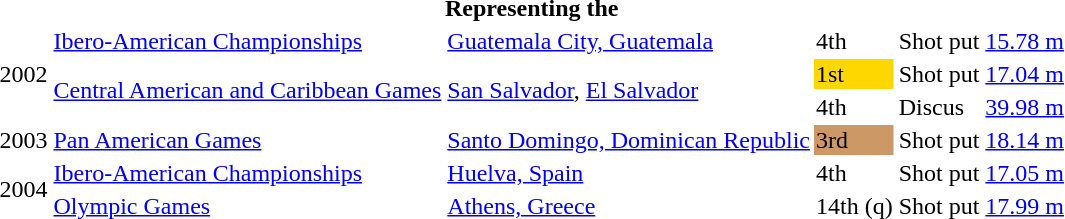<table>
<tr>
<th colspan="6">Representing the </th>
</tr>
<tr>
<td rowspan=3>2002</td>
<td><a href='#'>Ibero-American Championships</a></td>
<td><a href='#'>Guatemala City, Guatemala</a></td>
<td>4th</td>
<td>Shot put</td>
<td><a href='#'>15.78 m</a></td>
</tr>
<tr>
<td rowspan=2><a href='#'>Central American and Caribbean Games</a></td>
<td rowspan=2><a href='#'>San Salvador</a>, <a href='#'>El Salvador</a></td>
<td bgcolor=gold>1st</td>
<td>Shot put</td>
<td><a href='#'>17.04 m</a></td>
</tr>
<tr>
<td>4th</td>
<td>Discus</td>
<td><a href='#'>39.98 m</a></td>
</tr>
<tr>
<td>2003</td>
<td><a href='#'>Pan American Games</a></td>
<td><a href='#'>Santo Domingo, Dominican Republic</a></td>
<td bgcolor="cc9966">3rd</td>
<td>Shot put</td>
<td><a href='#'>18.14 m</a></td>
</tr>
<tr>
<td rowspan=2>2004</td>
<td><a href='#'>Ibero-American Championships</a></td>
<td><a href='#'>Huelva, Spain</a></td>
<td>4th</td>
<td>Shot put</td>
<td><a href='#'>17.05 m</a></td>
</tr>
<tr>
<td><a href='#'>Olympic Games</a></td>
<td><a href='#'>Athens, Greece</a></td>
<td>14th (q)</td>
<td>Shot put</td>
<td><a href='#'>17.99 m</a></td>
</tr>
</table>
